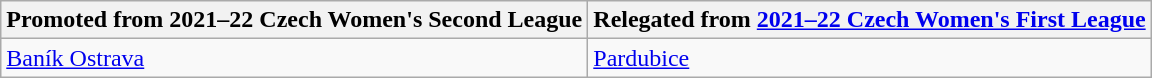<table class="wikitable">
<tr>
<th>Promoted from 2021–22 Czech Women's Second League</th>
<th>Relegated from <a href='#'>2021–22 Czech Women's First League</a></th>
</tr>
<tr>
<td><a href='#'>Baník Ostrava</a></td>
<td><a href='#'>Pardubice</a></td>
</tr>
</table>
